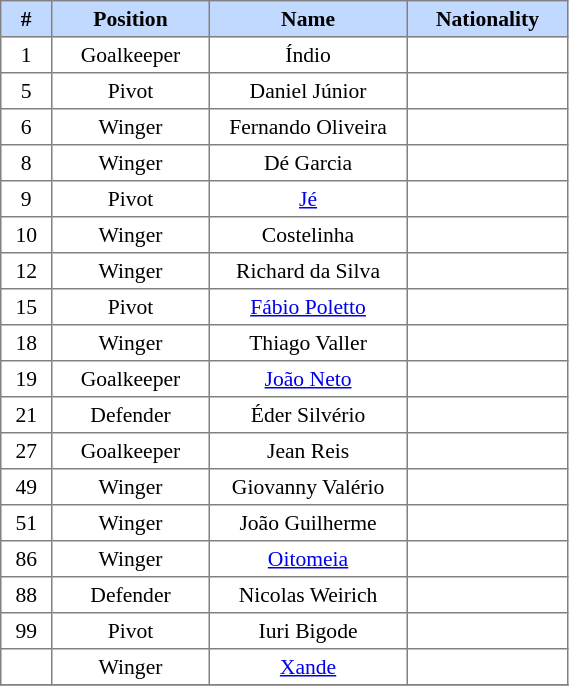<table border=1 style="border-collapse:collapse; font-size:90%;" cellpadding=3 cellspacing=0 width=30%>
<tr bgcolor=#C1D8FF>
<th width=2%>#</th>
<th width=5%>Position</th>
<th width=10%>Name</th>
<th width=5%>Nationality</th>
</tr>
<tr align=center>
<td>1</td>
<td>Goalkeeper</td>
<td>Índio</td>
<td></td>
</tr>
<tr align=center>
<td>5</td>
<td>Pivot</td>
<td>Daniel Júnior</td>
<td></td>
</tr>
<tr align=center>
<td>6</td>
<td>Winger</td>
<td>Fernando Oliveira</td>
<td></td>
</tr>
<tr align=center>
<td>8</td>
<td>Winger</td>
<td>Dé Garcia</td>
<td></td>
</tr>
<tr align=center>
<td>9</td>
<td>Pivot</td>
<td><a href='#'>Jé</a></td>
<td></td>
</tr>
<tr align=center>
<td>10</td>
<td>Winger</td>
<td>Costelinha</td>
<td></td>
</tr>
<tr align=center>
<td>12</td>
<td>Winger</td>
<td>Richard da Silva</td>
<td></td>
</tr>
<tr align=center>
<td>15</td>
<td>Pivot</td>
<td><a href='#'>Fábio Poletto</a></td>
<td></td>
</tr>
<tr align=center>
<td>18</td>
<td>Winger</td>
<td>Thiago Valler</td>
<td></td>
</tr>
<tr align=center>
<td>19</td>
<td>Goalkeeper</td>
<td><a href='#'>João Neto</a></td>
<td></td>
</tr>
<tr align=center>
<td>21</td>
<td>Defender</td>
<td>Éder Silvério</td>
<td></td>
</tr>
<tr align=center>
<td>27</td>
<td>Goalkeeper</td>
<td>Jean Reis</td>
<td></td>
</tr>
<tr align=center>
<td>49</td>
<td>Winger</td>
<td>Giovanny Valério</td>
<td></td>
</tr>
<tr align=center>
<td>51</td>
<td>Winger</td>
<td>João Guilherme</td>
<td></td>
</tr>
<tr align=center>
<td>86</td>
<td>Winger</td>
<td><a href='#'>Oitomeia</a></td>
<td></td>
</tr>
<tr align=center>
<td>88</td>
<td>Defender</td>
<td>Nicolas Weirich</td>
<td></td>
</tr>
<tr align=center>
<td>99</td>
<td>Pivot</td>
<td>Iuri Bigode</td>
<td></td>
</tr>
<tr align=center>
<td></td>
<td>Winger</td>
<td><a href='#'>Xande</a></td>
<td></td>
</tr>
<tr align=center>
</tr>
</table>
